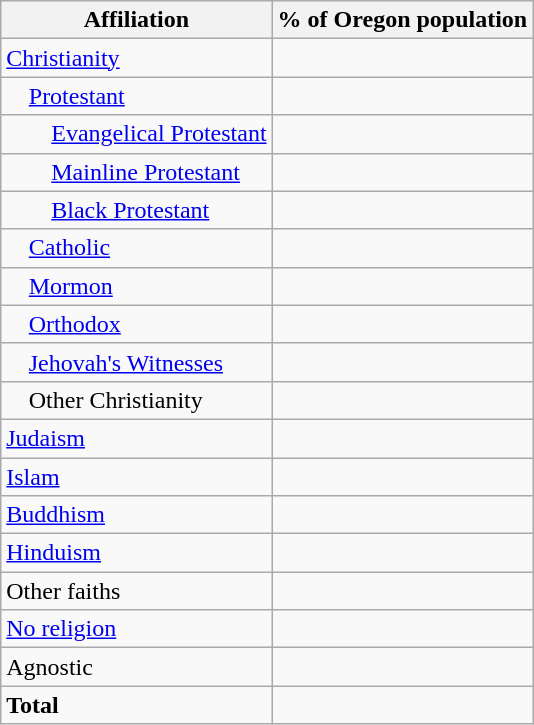<table class="wikitable sortable" font-size:80%;" style="margin-left:1em">
<tr>
<th>Affiliation</th>
<th colspan="2">% of Oregon population</th>
</tr>
<tr>
<td><a href='#'>Christianity</a></td>
<td align=right></td>
</tr>
<tr>
<td style="text-align:left; text-indent:15px;"><a href='#'>Protestant</a></td>
<td align=right></td>
</tr>
<tr>
<td style="text-align:left; text-indent:30px;"><a href='#'>Evangelical Protestant</a></td>
<td align=right></td>
</tr>
<tr>
<td style="text-align:left; text-indent:30px;"><a href='#'>Mainline Protestant</a></td>
<td align=right></td>
</tr>
<tr>
<td style="text-align:left; text-indent:30px;"><a href='#'>Black Protestant</a></td>
<td align=right></td>
</tr>
<tr>
<td style="text-align:left; text-indent:15px;"><a href='#'>Catholic</a></td>
<td align=right></td>
</tr>
<tr>
<td style="text-align:left; text-indent:15px;"><a href='#'>Mormon</a></td>
<td align=right></td>
</tr>
<tr>
<td style="text-align:left; text-indent:15px;"><a href='#'>Orthodox</a></td>
<td align=right></td>
</tr>
<tr>
<td style="text-align:left; text-indent:15px;"><a href='#'>Jehovah's Witnesses</a></td>
<td align=right></td>
</tr>
<tr>
<td style="text-align:left; text-indent:15px;">Other Christianity</td>
<td align=right></td>
</tr>
<tr>
<td><a href='#'>Judaism</a></td>
<td align=right></td>
</tr>
<tr>
<td><a href='#'>Islam</a></td>
<td align=right></td>
</tr>
<tr>
<td><a href='#'>Buddhism</a></td>
<td align=right></td>
</tr>
<tr>
<td><a href='#'>Hinduism</a></td>
<td align=right></td>
</tr>
<tr>
<td>Other faiths</td>
<td align=right></td>
</tr>
<tr>
<td><a href='#'>No religion</a></td>
<td align=right></td>
</tr>
<tr>
<td>Agnostic</td>
<td align=right></td>
</tr>
<tr>
<td><strong>Total</strong></td>
<td></td>
</tr>
</table>
